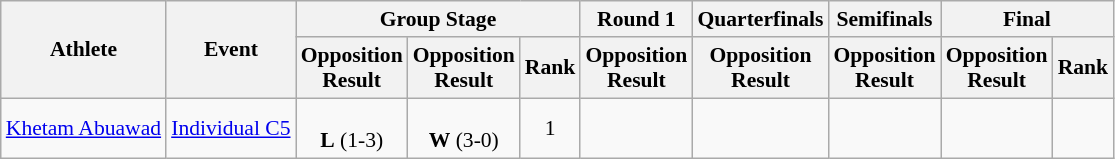<table class=wikitable style="font-size:90%">
<tr>
<th rowspan="2">Athlete</th>
<th rowspan="2">Event</th>
<th colspan="3">Group Stage</th>
<th>Round 1</th>
<th>Quarterfinals</th>
<th>Semifinals</th>
<th colspan="2">Final</th>
</tr>
<tr>
<th>Opposition<br>Result</th>
<th>Opposition<br>Result</th>
<th>Rank</th>
<th>Opposition<br>Result</th>
<th>Opposition<br>Result</th>
<th>Opposition<br>Result</th>
<th>Opposition<br>Result</th>
<th>Rank</th>
</tr>
<tr align=center>
<td align=left><a href='#'>Khetam Abuawad</a></td>
<td align=left><a href='#'>Individual C5</a></td>
<td><br><strong>L</strong> (1-3)</td>
<td><br><strong>W</strong> (3-0)</td>
<td>1</td>
<td></td>
<td></td>
<td></td>
<td></td>
<td></td>
</tr>
</table>
